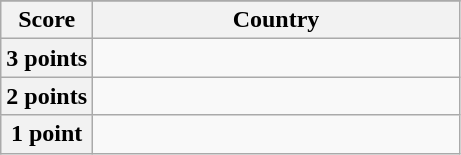<table class="wikitable">
<tr>
</tr>
<tr>
<th scope="col" width=20%>Score</th>
<th scope="col">Country</th>
</tr>
<tr>
<th scope="row">3 points</th>
<td></td>
</tr>
<tr>
<th scope="row">2 points</th>
<td></td>
</tr>
<tr>
<th scope="row">1 point</th>
<td></td>
</tr>
</table>
